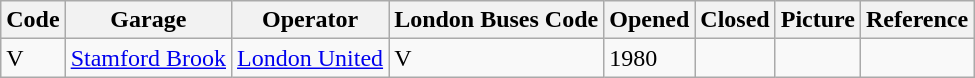<table class="wikitable">
<tr>
<th>Code</th>
<th>Garage</th>
<th>Operator</th>
<th>London Buses Code</th>
<th>Opened</th>
<th>Closed</th>
<th>Picture</th>
<th>Reference</th>
</tr>
<tr>
<td>V</td>
<td><a href='#'>Stamford Brook</a></td>
<td><a href='#'>London United</a></td>
<td>V</td>
<td>1980</td>
<td></td>
<td></td>
<td></td>
</tr>
</table>
